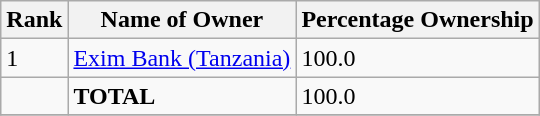<table class="wikitable sortable" style="margin-left:auto;margin-right:auto">
<tr>
<th style="width:2em;">Rank</th>
<th>Name of Owner</th>
<th>Percentage Ownership</th>
</tr>
<tr>
<td>1</td>
<td><a href='#'>Exim Bank (Tanzania)</a></td>
<td>100.0</td>
</tr>
<tr>
<td></td>
<td><strong>TOTAL</strong></td>
<td>100.0</td>
</tr>
<tr>
</tr>
</table>
